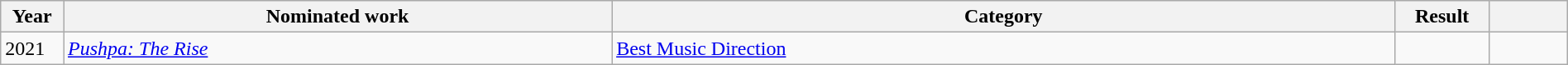<table class="wikitable" style="width:100%;">
<tr>
<th scope="col" style="width:4%;">Year</th>
<th scope="col" style="width:35%;">Nominated work</th>
<th scope="col" style="width:50%;">Category</th>
<th scope="col" style="width:6%;">Result</th>
<th scope="col" style="width:5%;"></th>
</tr>
<tr>
<td rowspan="2">2021</td>
<td><em><a href='#'>Pushpa: The Rise</a></em></td>
<td><a href='#'>Best Music Direction</a></td>
<td></td>
<td></td>
</tr>
</table>
